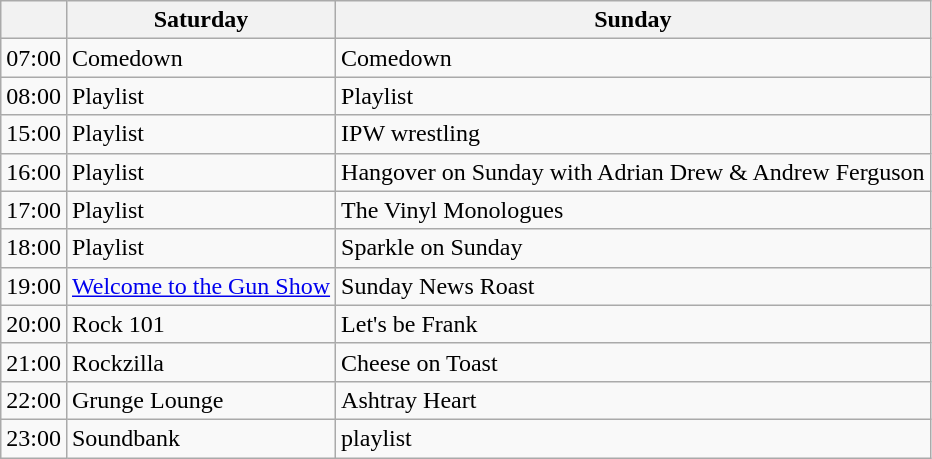<table class="wikitable">
<tr>
<th></th>
<th>Saturday</th>
<th>Sunday</th>
</tr>
<tr>
<td>07:00</td>
<td>Comedown</td>
<td>Comedown</td>
</tr>
<tr>
<td>08:00</td>
<td>Playlist</td>
<td>Playlist</td>
</tr>
<tr>
<td>15:00</td>
<td>Playlist</td>
<td>IPW wrestling</td>
</tr>
<tr>
<td>16:00</td>
<td>Playlist</td>
<td>Hangover on Sunday with Adrian Drew & Andrew Ferguson</td>
</tr>
<tr>
<td>17:00</td>
<td>Playlist</td>
<td>The Vinyl Monologues</td>
</tr>
<tr>
<td>18:00</td>
<td>Playlist</td>
<td>Sparkle on Sunday</td>
</tr>
<tr>
<td>19:00</td>
<td><a href='#'>Welcome to the Gun Show</a></td>
<td>Sunday News Roast</td>
</tr>
<tr>
<td>20:00</td>
<td>Rock 101</td>
<td>Let's be Frank</td>
</tr>
<tr>
<td>21:00</td>
<td>Rockzilla</td>
<td>Cheese on Toast</td>
</tr>
<tr>
<td>22:00</td>
<td>Grunge Lounge</td>
<td>Ashtray Heart</td>
</tr>
<tr>
<td>23:00</td>
<td>Soundbank</td>
<td>playlist</td>
</tr>
</table>
